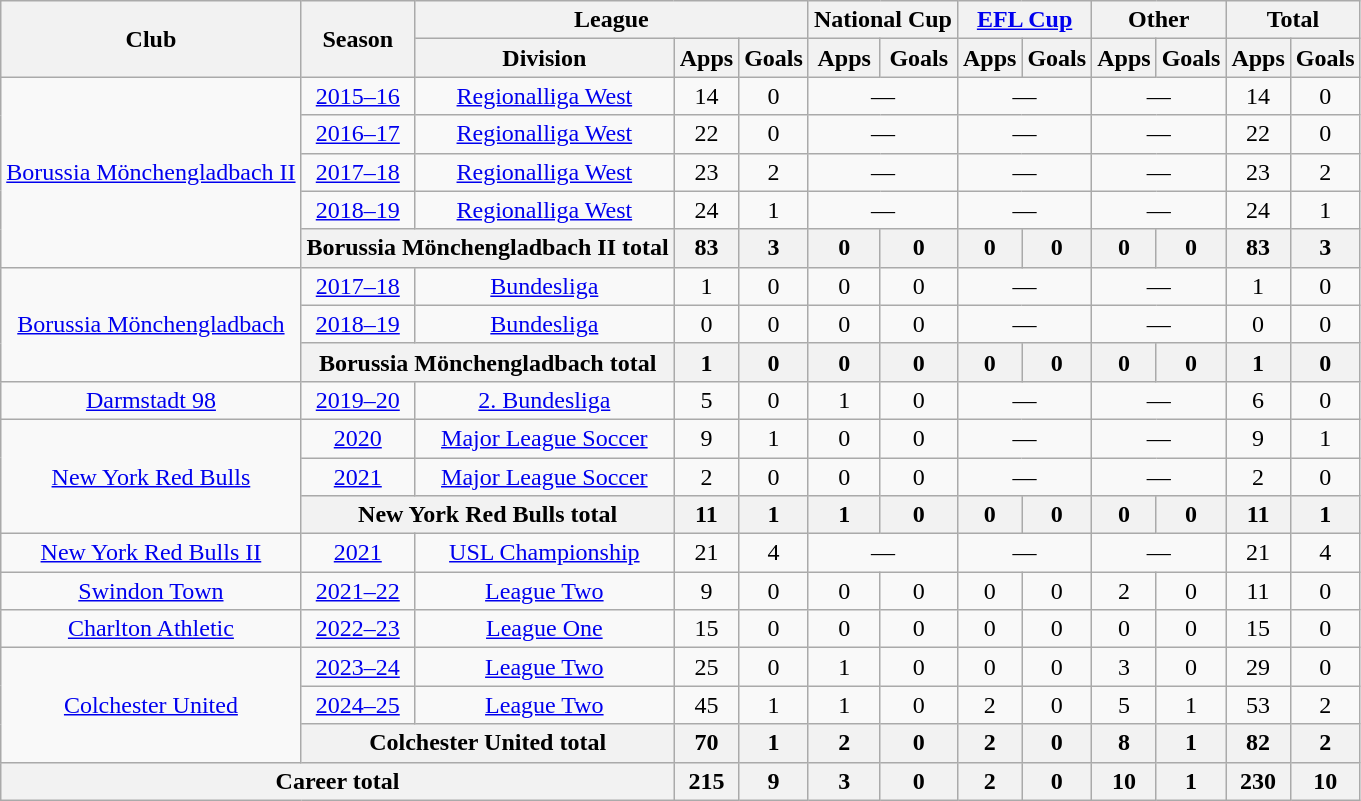<table class="wikitable" style="text-align: center">
<tr>
<th rowspan="2">Club</th>
<th rowspan="2">Season</th>
<th colspan="3">League</th>
<th colspan="2">National Cup</th>
<th colspan="2"><a href='#'>EFL Cup</a></th>
<th colspan="2">Other</th>
<th colspan="2">Total</th>
</tr>
<tr>
<th>Division</th>
<th>Apps</th>
<th>Goals</th>
<th>Apps</th>
<th>Goals</th>
<th>Apps</th>
<th>Goals</th>
<th>Apps</th>
<th>Goals</th>
<th>Apps</th>
<th>Goals</th>
</tr>
<tr>
<td rowspan="5"><a href='#'>Borussia Mönchengladbach II</a></td>
<td><a href='#'>2015–16</a></td>
<td><a href='#'>Regionalliga West</a></td>
<td>14</td>
<td>0</td>
<td colspan="2">—</td>
<td colspan="2">—</td>
<td colspan="2">—</td>
<td>14</td>
<td>0</td>
</tr>
<tr>
<td><a href='#'>2016–17</a></td>
<td><a href='#'>Regionalliga West</a></td>
<td>22</td>
<td>0</td>
<td colspan="2">—</td>
<td colspan="2">—</td>
<td colspan="2">—</td>
<td>22</td>
<td>0</td>
</tr>
<tr>
<td><a href='#'>2017–18</a></td>
<td><a href='#'>Regionalliga West</a></td>
<td>23</td>
<td>2</td>
<td colspan="2">—</td>
<td colspan="2">—</td>
<td colspan="2">—</td>
<td>23</td>
<td>2</td>
</tr>
<tr>
<td><a href='#'>2018–19</a></td>
<td><a href='#'>Regionalliga West</a></td>
<td>24</td>
<td>1</td>
<td colspan="2">—</td>
<td colspan="2">—</td>
<td colspan="2">—</td>
<td>24</td>
<td>1</td>
</tr>
<tr>
<th colspan="2">Borussia Mönchengladbach II total</th>
<th>83</th>
<th>3</th>
<th>0</th>
<th>0</th>
<th>0</th>
<th>0</th>
<th>0</th>
<th>0</th>
<th>83</th>
<th>3</th>
</tr>
<tr>
<td rowspan="3"><a href='#'>Borussia Mönchengladbach</a></td>
<td><a href='#'>2017–18</a></td>
<td><a href='#'>Bundesliga</a></td>
<td>1</td>
<td>0</td>
<td>0</td>
<td>0</td>
<td colspan="2">—</td>
<td colspan="2">—</td>
<td>1</td>
<td>0</td>
</tr>
<tr>
<td><a href='#'>2018–19</a></td>
<td><a href='#'>Bundesliga</a></td>
<td>0</td>
<td>0</td>
<td>0</td>
<td>0</td>
<td colspan="2">—</td>
<td colspan="2">—</td>
<td>0</td>
<td>0</td>
</tr>
<tr>
<th colspan="2">Borussia Mönchengladbach total</th>
<th>1</th>
<th>0</th>
<th>0</th>
<th>0</th>
<th>0</th>
<th>0</th>
<th>0</th>
<th>0</th>
<th>1</th>
<th>0</th>
</tr>
<tr>
<td><a href='#'>Darmstadt 98</a></td>
<td><a href='#'>2019–20</a></td>
<td><a href='#'>2. Bundesliga</a></td>
<td>5</td>
<td>0</td>
<td>1</td>
<td>0</td>
<td colspan="2">—</td>
<td colspan="2">—</td>
<td>6</td>
<td>0</td>
</tr>
<tr>
<td rowspan="3"><a href='#'>New York Red Bulls</a></td>
<td><a href='#'>2020</a></td>
<td><a href='#'>Major League Soccer</a></td>
<td>9</td>
<td>1</td>
<td>0</td>
<td>0</td>
<td colspan="2">—</td>
<td colspan="2">—</td>
<td>9</td>
<td>1</td>
</tr>
<tr>
<td><a href='#'>2021</a></td>
<td><a href='#'>Major League Soccer</a></td>
<td>2</td>
<td>0</td>
<td>0</td>
<td>0</td>
<td colspan="2">—</td>
<td colspan="2">—</td>
<td>2</td>
<td>0</td>
</tr>
<tr>
<th colspan="2">New York Red Bulls total</th>
<th>11</th>
<th>1</th>
<th>1</th>
<th>0</th>
<th>0</th>
<th>0</th>
<th>0</th>
<th>0</th>
<th>11</th>
<th>1</th>
</tr>
<tr>
<td><a href='#'>New York Red Bulls II</a></td>
<td><a href='#'>2021</a></td>
<td><a href='#'>USL Championship</a></td>
<td>21</td>
<td>4</td>
<td colspan="2">—</td>
<td colspan="2">—</td>
<td colspan="2">—</td>
<td>21</td>
<td>4</td>
</tr>
<tr>
<td><a href='#'>Swindon Town</a></td>
<td><a href='#'>2021–22</a></td>
<td><a href='#'>League Two</a></td>
<td>9</td>
<td>0</td>
<td>0</td>
<td>0</td>
<td>0</td>
<td>0</td>
<td>2</td>
<td>0</td>
<td>11</td>
<td>0</td>
</tr>
<tr>
<td><a href='#'>Charlton Athletic</a></td>
<td><a href='#'>2022–23</a></td>
<td><a href='#'>League One</a></td>
<td>15</td>
<td>0</td>
<td>0</td>
<td>0</td>
<td>0</td>
<td>0</td>
<td>0</td>
<td>0</td>
<td>15</td>
<td>0</td>
</tr>
<tr>
<td rowspan=3><a href='#'>Colchester United</a></td>
<td><a href='#'>2023–24</a></td>
<td><a href='#'>League Two</a></td>
<td>25</td>
<td>0</td>
<td>1</td>
<td>0</td>
<td>0</td>
<td>0</td>
<td>3</td>
<td>0</td>
<td>29</td>
<td>0</td>
</tr>
<tr>
<td><a href='#'>2024–25</a></td>
<td><a href='#'>League Two</a></td>
<td>45</td>
<td>1</td>
<td>1</td>
<td>0</td>
<td>2</td>
<td>0</td>
<td>5</td>
<td>1</td>
<td>53</td>
<td>2</td>
</tr>
<tr>
<th colspan="2">Colchester United total</th>
<th>70</th>
<th>1</th>
<th>2</th>
<th>0</th>
<th>2</th>
<th>0</th>
<th>8</th>
<th>1</th>
<th>82</th>
<th>2</th>
</tr>
<tr>
<th colspan="3">Career total</th>
<th>215</th>
<th>9</th>
<th>3</th>
<th>0</th>
<th>2</th>
<th>0</th>
<th>10</th>
<th>1</th>
<th>230</th>
<th>10</th>
</tr>
</table>
